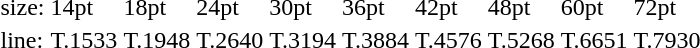<table style="margin-left:40px;">
<tr>
<td>size:</td>
<td>14pt</td>
<td>18pt</td>
<td>24pt</td>
<td>30pt</td>
<td>36pt</td>
<td>42pt</td>
<td>48pt</td>
<td>60pt</td>
<td>72pt</td>
</tr>
<tr>
<td>line:</td>
<td>T.1533</td>
<td>T.1948</td>
<td>T.2640</td>
<td>T.3194</td>
<td>T.3884</td>
<td>T.4576</td>
<td>T.5268</td>
<td>T.6651</td>
<td>T.7930</td>
</tr>
</table>
